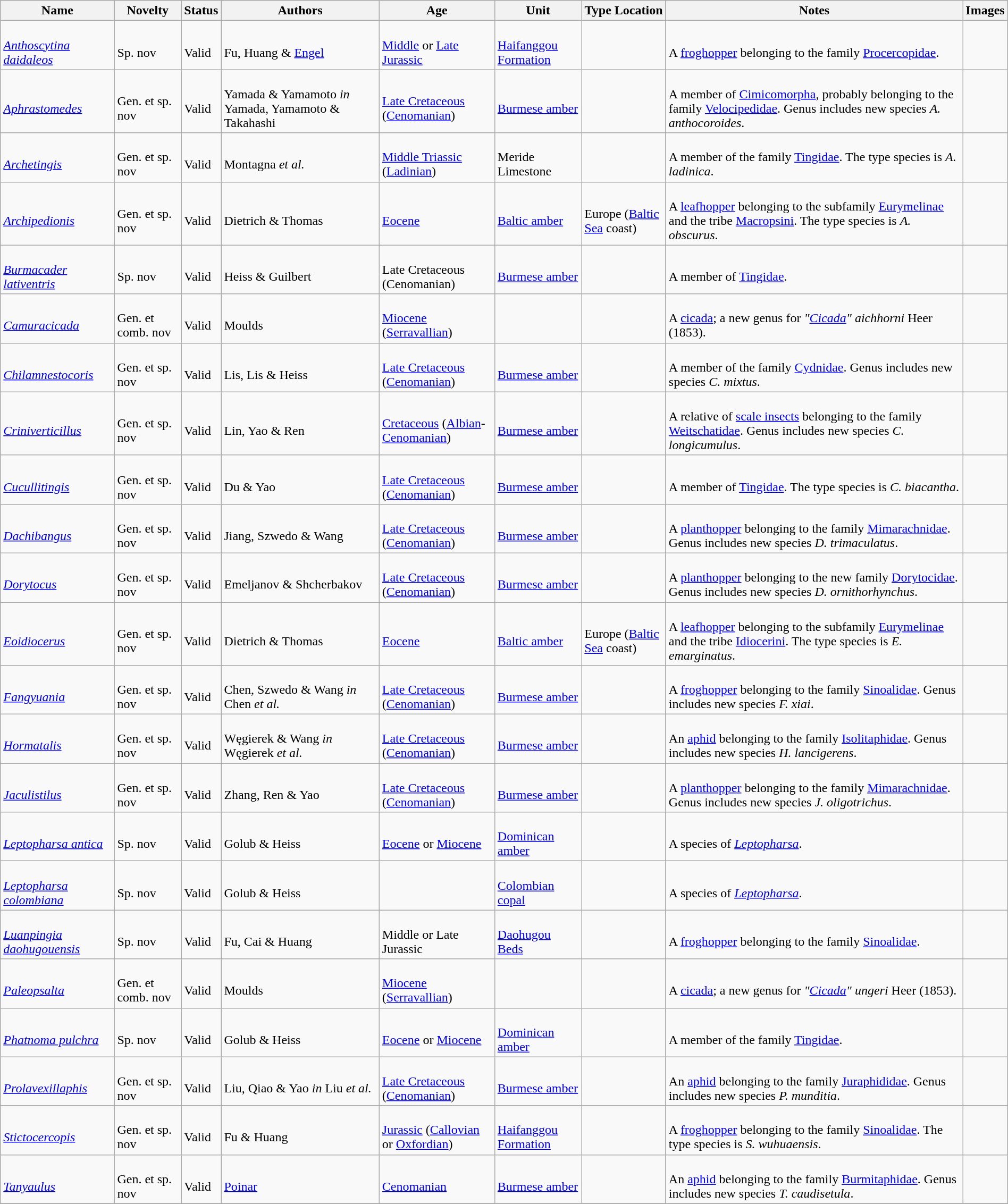<table class="wikitable sortable" align="center" width="100%">
<tr>
<th>Name</th>
<th>Novelty</th>
<th>Status</th>
<th>Authors</th>
<th>Age</th>
<th>Unit</th>
<th>Type Location</th>
<th>Notes</th>
<th>Images</th>
</tr>
<tr>
<td><br><em><a href='#'>Anthoscytina daidaleos</a></em></td>
<td><br>Sp. nov</td>
<td><br>Valid</td>
<td><br>Fu, Huang & <a href='#'>Engel</a></td>
<td><br><a href='#'>Middle</a> or <a href='#'>Late Jurassic</a></td>
<td><br><a href='#'>Haifanggou Formation</a></td>
<td><br></td>
<td><br>A <a href='#'>froghopper</a> belonging to the family <a href='#'>Procercopidae</a>.</td>
<td></td>
</tr>
<tr>
<td><br><em><a href='#'>Aphrastomedes</a></em></td>
<td><br>Gen. et sp. nov</td>
<td><br>Valid</td>
<td><br>Yamada & Yamamoto <em>in</em> Yamada, Yamamoto & Takahashi</td>
<td><br><a href='#'>Late Cretaceous</a> (<a href='#'>Cenomanian</a>)</td>
<td><br><a href='#'>Burmese amber</a></td>
<td><br></td>
<td><br>A member of <a href='#'>Cimicomorpha</a>, probably belonging to the family <a href='#'>Velocipedidae</a>. Genus includes new species <em>A. anthocoroides</em>.</td>
<td></td>
</tr>
<tr>
<td><br><em><a href='#'>Archetingis</a></em></td>
<td><br>Gen. et sp. nov</td>
<td><br>Valid</td>
<td><br>Montagna <em>et al.</em></td>
<td><br><a href='#'>Middle Triassic</a> (<a href='#'>Ladinian</a>)</td>
<td><br>Meride Limestone</td>
<td><br></td>
<td><br>A member of the family <a href='#'>Tingidae</a>. The type species is <em>A. ladinica</em>.</td>
<td></td>
</tr>
<tr>
<td><br><em><a href='#'>Archipedionis</a></em></td>
<td><br>Gen. et sp. nov</td>
<td><br>Valid</td>
<td><br>Dietrich & Thomas</td>
<td><br><a href='#'>Eocene</a></td>
<td><br><a href='#'>Baltic amber</a></td>
<td><br>Europe (<a href='#'>Baltic Sea</a> coast)</td>
<td><br>A <a href='#'>leafhopper</a> belonging to the subfamily <a href='#'>Eurymelinae</a> and the tribe <a href='#'>Macropsini</a>. The type species is <em>A. obscurus</em>.</td>
<td></td>
</tr>
<tr>
<td><br><em><a href='#'>Burmacader lativentris</a></em></td>
<td><br>Sp. nov</td>
<td><br>Valid</td>
<td><br>Heiss & Guilbert</td>
<td><br>Late Cretaceous (Cenomanian)</td>
<td><br><a href='#'>Burmese amber</a></td>
<td><br></td>
<td><br>A member of <a href='#'>Tingidae</a>.</td>
<td></td>
</tr>
<tr>
<td><br><em><a href='#'>Camuracicada</a></em></td>
<td><br>Gen. et comb. nov</td>
<td><br>Valid</td>
<td><br>Moulds</td>
<td><br><a href='#'>Miocene</a> (<a href='#'>Serravallian</a>)</td>
<td></td>
<td><br></td>
<td><br>A <a href='#'>cicada</a>; a new genus for <em>"<a href='#'>Cicada</a>" aichhorni</em> Heer (1853).</td>
<td></td>
</tr>
<tr>
<td><br><em><a href='#'>Chilamnestocoris</a></em></td>
<td><br>Gen. et sp. nov</td>
<td><br>Valid</td>
<td><br>Lis, Lis & Heiss</td>
<td><br><a href='#'>Late Cretaceous</a> (<a href='#'>Cenomanian</a>)</td>
<td><br><a href='#'>Burmese amber</a></td>
<td><br></td>
<td><br>A member of the family <a href='#'>Cydnidae</a>. Genus includes new species <em>C. mixtus</em>.</td>
<td></td>
</tr>
<tr>
<td><br><em><a href='#'>Criniverticillus</a></em></td>
<td><br>Gen. et sp. nov</td>
<td><br>Valid</td>
<td><br>Lin, Yao & Ren</td>
<td><br><a href='#'>Cretaceous</a> (<a href='#'>Albian</a>-<a href='#'>Cenomanian</a>)</td>
<td><br><a href='#'>Burmese amber</a></td>
<td><br></td>
<td><br>A relative of <a href='#'>scale insects</a> belonging to the family <a href='#'>Weitschatidae</a>. Genus includes new species <em>C. longicumulus</em>.</td>
<td></td>
</tr>
<tr>
<td><br><em><a href='#'>Cucullitingis</a></em></td>
<td><br>Gen. et sp. nov</td>
<td><br>Valid</td>
<td><br>Du & Yao</td>
<td><br><a href='#'>Late Cretaceous</a> (<a href='#'>Cenomanian</a>)</td>
<td><br><a href='#'>Burmese amber</a></td>
<td><br></td>
<td><br>A member of <a href='#'>Tingidae</a>. The type species is <em>C. biacantha</em>.</td>
<td></td>
</tr>
<tr>
<td><br><em><a href='#'>Dachibangus</a></em></td>
<td><br>Gen. et sp. nov</td>
<td><br>Valid</td>
<td><br>Jiang, Szwedo & Wang</td>
<td><br><a href='#'>Late Cretaceous</a> (<a href='#'>Cenomanian</a>)</td>
<td><br><a href='#'>Burmese amber</a></td>
<td><br></td>
<td><br>A <a href='#'>planthopper</a> belonging to the family <a href='#'>Mimarachnidae</a>. Genus includes new species <em>D. trimaculatus</em>.</td>
<td></td>
</tr>
<tr>
<td><br><em><a href='#'>Dorytocus</a></em></td>
<td><br>Gen. et sp. nov</td>
<td><br>Valid</td>
<td><br>Emeljanov & Shcherbakov</td>
<td><br><a href='#'>Late Cretaceous</a> (<a href='#'>Cenomanian</a>)</td>
<td><br><a href='#'>Burmese amber</a></td>
<td><br></td>
<td><br>A <a href='#'>planthopper</a> belonging to the new family <a href='#'>Dorytocidae</a>. Genus includes new species <em>D. ornithorhynchus</em>.</td>
<td></td>
</tr>
<tr>
<td><br><em><a href='#'>Eoidiocerus</a></em></td>
<td><br>Gen. et sp. nov</td>
<td><br>Valid</td>
<td><br>Dietrich & Thomas</td>
<td><br><a href='#'>Eocene</a></td>
<td><br><a href='#'>Baltic amber</a></td>
<td><br>Europe (<a href='#'>Baltic Sea</a> coast)</td>
<td><br>A <a href='#'>leafhopper</a> belonging to the subfamily <a href='#'>Eurymelinae</a> and the tribe <a href='#'>Idiocerini</a>. The type species is <em>E. emarginatus</em>.</td>
<td></td>
</tr>
<tr>
<td><br><em><a href='#'>Fangyuania</a></em></td>
<td><br>Gen. et sp. nov</td>
<td><br>Valid</td>
<td><br>Chen, Szwedo & Wang <em>in</em> Chen <em>et al.</em></td>
<td><br><a href='#'>Late Cretaceous</a> (<a href='#'>Cenomanian</a>)</td>
<td><br><a href='#'>Burmese amber</a></td>
<td><br></td>
<td><br>A <a href='#'>froghopper</a> belonging to the family <a href='#'>Sinoalidae</a>. Genus includes new species <em>F. xiai</em>.</td>
<td></td>
</tr>
<tr>
<td><br><em><a href='#'>Hormatalis</a></em></td>
<td><br>Gen. et sp. nov</td>
<td><br>Valid</td>
<td><br>Węgierek & Wang <em>in</em> Węgierek <em>et al.</em></td>
<td><br><a href='#'>Late Cretaceous</a> (<a href='#'>Cenomanian</a>)</td>
<td><br><a href='#'>Burmese amber</a></td>
<td><br></td>
<td><br>An <a href='#'>aphid</a> belonging to the family <a href='#'>Isolitaphidae</a>. Genus includes new species <em>H. lancigerens</em>.</td>
<td></td>
</tr>
<tr>
<td><br><em><a href='#'>Jaculistilus</a></em></td>
<td><br>Gen. et sp. nov</td>
<td><br>Valid</td>
<td><br>Zhang, Ren & Yao</td>
<td><br><a href='#'>Late Cretaceous</a> (<a href='#'>Cenomanian</a>)</td>
<td><br><a href='#'>Burmese amber</a></td>
<td><br></td>
<td><br>A <a href='#'>planthopper</a> belonging to the family <a href='#'>Mimarachnidae</a>. Genus includes new species <em>J. oligotrichus</em>.</td>
<td></td>
</tr>
<tr>
<td><br><em><a href='#'>Leptopharsa antica</a></em></td>
<td><br>Sp. nov</td>
<td><br>Valid</td>
<td><br>Golub & Heiss</td>
<td><br><a href='#'>Eocene</a> or <a href='#'>Miocene</a></td>
<td><br><a href='#'>Dominican amber</a></td>
<td><br></td>
<td><br>A species of <em><a href='#'>Leptopharsa</a></em>.</td>
<td></td>
</tr>
<tr>
<td><br><em><a href='#'>Leptopharsa colombiana</a></em></td>
<td><br>Sp. nov</td>
<td><br>Valid</td>
<td><br>Golub & Heiss</td>
<td></td>
<td><br><a href='#'>Colombian copal</a></td>
<td><br></td>
<td><br>A species of <em><a href='#'>Leptopharsa</a></em>.</td>
<td></td>
</tr>
<tr>
<td><br><em><a href='#'>Luanpingia daohugouensis</a></em></td>
<td><br>Sp. nov</td>
<td><br>Valid</td>
<td><br>Fu, Cai & Huang</td>
<td><br>Middle or Late Jurassic</td>
<td><br><a href='#'>Daohugou Beds</a></td>
<td><br></td>
<td><br>A <a href='#'>froghopper</a> belonging to the family <a href='#'>Sinoalidae</a>.</td>
<td></td>
</tr>
<tr>
<td><br><em><a href='#'>Paleopsalta</a></em></td>
<td><br>Gen. et comb. nov</td>
<td><br>Valid</td>
<td><br>Moulds</td>
<td><br><a href='#'>Miocene</a> (<a href='#'>Serravallian</a>)</td>
<td></td>
<td><br></td>
<td><br>A <a href='#'>cicada</a>; a new genus for <em>"<a href='#'>Cicada</a>" ungeri</em> Heer (1853).</td>
<td></td>
</tr>
<tr>
<td><br><em><a href='#'>Phatnoma pulchra</a></em></td>
<td><br>Sp. nov</td>
<td><br>Valid</td>
<td><br>Golub & Heiss</td>
<td><br><a href='#'>Eocene</a> or <a href='#'>Miocene</a></td>
<td><br><a href='#'>Dominican amber</a></td>
<td><br></td>
<td><br>A member of the family <a href='#'>Tingidae</a>.</td>
<td></td>
</tr>
<tr>
<td><br><em><a href='#'>Prolavexillaphis</a></em></td>
<td><br>Gen. et sp. nov</td>
<td><br>Valid</td>
<td><br>Liu, Qiao & Yao <em>in</em> Liu <em>et al.</em></td>
<td><br><a href='#'>Late Cretaceous</a> (<a href='#'>Cenomanian</a>)</td>
<td><br><a href='#'>Burmese amber</a></td>
<td><br></td>
<td><br>An <a href='#'>aphid</a> belonging to the family <a href='#'>Juraphididae</a>. Genus includes new species <em>P. munditia</em>.</td>
<td></td>
</tr>
<tr>
<td><br><em><a href='#'>Stictocercopis</a></em></td>
<td><br>Gen. et sp. nov</td>
<td><br>Valid</td>
<td><br>Fu & Huang</td>
<td><br><a href='#'>Jurassic</a> (<a href='#'>Callovian</a> or <a href='#'>Oxfordian</a>)</td>
<td><br><a href='#'>Haifanggou Formation</a></td>
<td><br></td>
<td><br>A <a href='#'>froghopper</a> belonging to the family <a href='#'>Sinoalidae</a>. The type species is <em>S. wuhuaensis</em>.</td>
<td></td>
</tr>
<tr>
<td><br><em><a href='#'>Tanyaulus</a></em></td>
<td><br>Gen. et sp. nov</td>
<td><br>Valid</td>
<td><br><a href='#'>Poinar</a></td>
<td><br><a href='#'>Cenomanian</a></td>
<td><br><a href='#'>Burmese amber</a></td>
<td><br></td>
<td><br>An <a href='#'>aphid</a> belonging to the family <a href='#'>Burmitaphidae</a>. Genus includes new species <em>T. caudisetula</em>.</td>
<td></td>
</tr>
<tr>
</tr>
</table>
